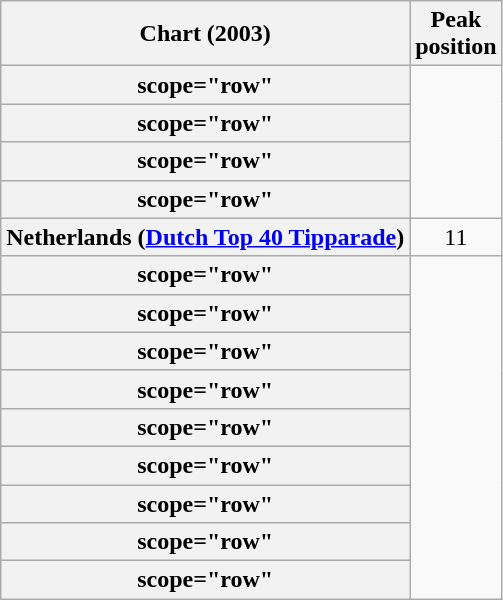<table class="wikitable sortable plainrowheaders" style="text-align:center">
<tr>
<th scope="col">Chart (2003)</th>
<th scope="col">Peak<br>position</th>
</tr>
<tr>
<th>scope="row"</th>
</tr>
<tr>
<th>scope="row"</th>
</tr>
<tr>
<th>scope="row"</th>
</tr>
<tr>
<th>scope="row"</th>
</tr>
<tr>
<th scope="row">Netherlands (<a href='#'>Dutch Top 40 Tipparade</a>)</th>
<td>11</td>
</tr>
<tr>
<th>scope="row"</th>
</tr>
<tr>
<th>scope="row"</th>
</tr>
<tr>
<th>scope="row"</th>
</tr>
<tr>
<th>scope="row"</th>
</tr>
<tr>
<th>scope="row"</th>
</tr>
<tr>
<th>scope="row"</th>
</tr>
<tr>
<th>scope="row"</th>
</tr>
<tr>
<th>scope="row"</th>
</tr>
<tr>
<th>scope="row"</th>
</tr>
</table>
